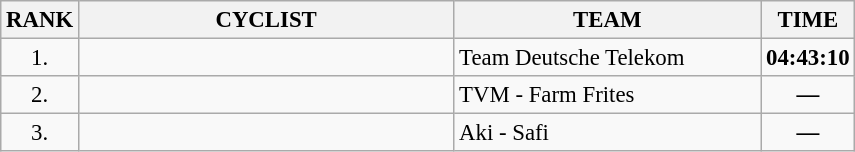<table class="wikitable" style="font-size:95%;">
<tr>
<th>RANK</th>
<th align="left" style="width: 16em">CYCLIST</th>
<th align="left" style="width: 13em">TEAM</th>
<th>TIME</th>
</tr>
<tr>
<td align="center">1.</td>
<td></td>
<td>Team Deutsche Telekom</td>
<td align="center"><strong>04:43:10</strong></td>
</tr>
<tr>
<td align="center">2.</td>
<td></td>
<td>TVM - Farm Frites</td>
<td align="center"><strong>—</strong></td>
</tr>
<tr>
<td align="center">3.</td>
<td></td>
<td>Aki - Safi</td>
<td align="center"><strong>—</strong></td>
</tr>
</table>
